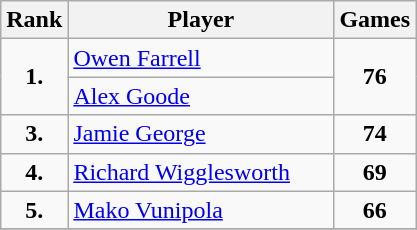<table class="wikitable sticky-header">
<tr>
<th width=35>Rank</th>
<th width=170>Player</th>
<th width=40>Games</th>
</tr>
<tr>
<td rowspan=2 align=center><strong>1.</strong></td>
<td> <a href='#'>Owen Farrell</a></td>
<td rowspan=2 align=center><strong>76</strong></td>
</tr>
<tr>
<td> <a href='#'>Alex Goode</a></td>
</tr>
<tr>
<td align=center><strong>3.</strong></td>
<td> <a href='#'>Jamie George</a></td>
<td align=center><strong>74</strong></td>
</tr>
<tr>
<td align=center><strong>4.</strong></td>
<td> <a href='#'>Richard Wigglesworth</a></td>
<td align=center><strong>69</strong></td>
</tr>
<tr>
<td align=center><strong>5.</strong></td>
<td> <a href='#'>Mako Vunipola</a></td>
<td align=center><strong>66</strong></td>
</tr>
<tr>
</tr>
</table>
